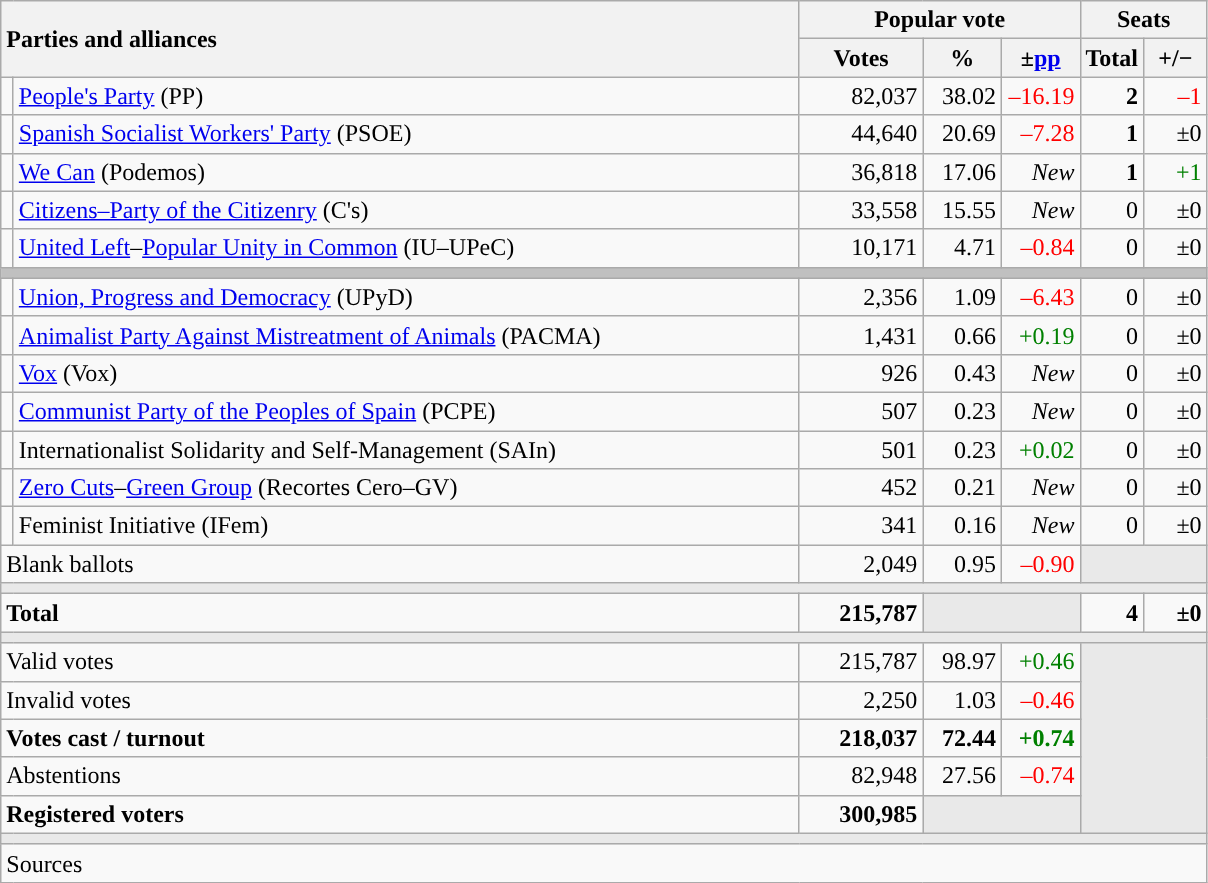<table class="wikitable" style="text-align:right;">
<tr>
<th style="text-align:left;" rowspan="2" colspan="2" width="525">Parties and alliances</th>
<th colspan="3">Popular vote</th>
<th colspan="2">Seats</th>
</tr>
<tr>
<th width="75">Votes</th>
<th width="45">%</th>
<th width="45">±<a href='#'>pp</a></th>
<th width="35">Total</th>
<th width="35">+/−</th>
</tr>
<tr>
<td width="1" style="color:inherit;background:"></td>
<td align="left"><a href='#'>People's Party</a> (PP)</td>
<td>82,037</td>
<td>38.02</td>
<td style="color:red;">–16.19</td>
<td><strong>2</strong></td>
<td style="color:red;">–1</td>
</tr>
<tr>
<td style="color:inherit;background:"></td>
<td align="left"><a href='#'>Spanish Socialist Workers' Party</a> (PSOE)</td>
<td>44,640</td>
<td>20.69</td>
<td style="color:red;">–7.28</td>
<td><strong>1</strong></td>
<td>±0</td>
</tr>
<tr>
<td style="color:inherit;background:"></td>
<td align="left"><a href='#'>We Can</a> (Podemos)</td>
<td>36,818</td>
<td>17.06</td>
<td><em>New</em></td>
<td><strong>1</strong></td>
<td style="color:green;">+1</td>
</tr>
<tr>
<td style="color:inherit;background:"></td>
<td align="left"><a href='#'>Citizens–Party of the Citizenry</a> (C's)</td>
<td>33,558</td>
<td>15.55</td>
<td><em>New</em></td>
<td>0</td>
<td>±0</td>
</tr>
<tr>
<td style="color:inherit;background:"></td>
<td align="left"><a href='#'>United Left</a>–<a href='#'>Popular Unity in Common</a> (IU–UPeC)</td>
<td>10,171</td>
<td>4.71</td>
<td style="color:red;">–0.84</td>
<td>0</td>
<td>±0</td>
</tr>
<tr>
<td colspan="7" bgcolor="#C0C0C0"></td>
</tr>
<tr>
<td style="color:inherit;background:"></td>
<td align="left"><a href='#'>Union, Progress and Democracy</a> (UPyD)</td>
<td>2,356</td>
<td>1.09</td>
<td style="color:red;">–6.43</td>
<td>0</td>
<td>±0</td>
</tr>
<tr>
<td style="color:inherit;background:"></td>
<td align="left"><a href='#'>Animalist Party Against Mistreatment of Animals</a> (PACMA)</td>
<td>1,431</td>
<td>0.66</td>
<td style="color:green;">+0.19</td>
<td>0</td>
<td>±0</td>
</tr>
<tr>
<td style="color:inherit;background:"></td>
<td align="left"><a href='#'>Vox</a> (Vox)</td>
<td>926</td>
<td>0.43</td>
<td><em>New</em></td>
<td>0</td>
<td>±0</td>
</tr>
<tr>
<td style="color:inherit;background:"></td>
<td align="left"><a href='#'>Communist Party of the Peoples of Spain</a> (PCPE)</td>
<td>507</td>
<td>0.23</td>
<td><em>New</em></td>
<td>0</td>
<td>±0</td>
</tr>
<tr>
<td style="color:inherit;background:"></td>
<td align="left">Internationalist Solidarity and Self-Management (SAIn)</td>
<td>501</td>
<td>0.23</td>
<td style="color:green;">+0.02</td>
<td>0</td>
<td>±0</td>
</tr>
<tr>
<td style="color:inherit;background:"></td>
<td align="left"><a href='#'>Zero Cuts</a>–<a href='#'>Green Group</a> (Recortes Cero–GV)</td>
<td>452</td>
<td>0.21</td>
<td><em>New</em></td>
<td>0</td>
<td>±0</td>
</tr>
<tr>
<td style="color:inherit;background:"></td>
<td align="left">Feminist Initiative (IFem)</td>
<td>341</td>
<td>0.16</td>
<td><em>New</em></td>
<td>0</td>
<td>±0</td>
</tr>
<tr>
<td align="left" colspan="2">Blank ballots</td>
<td>2,049</td>
<td>0.95</td>
<td style="color:red;">–0.90</td>
<td bgcolor="#E9E9E9" colspan="2"></td>
</tr>
<tr>
<td colspan="7" bgcolor="#E9E9E9"></td>
</tr>
<tr style="font-weight:bold;">
<td align="left" colspan="2">Total</td>
<td>215,787</td>
<td bgcolor="#E9E9E9" colspan="2"></td>
<td>4</td>
<td>±0</td>
</tr>
<tr>
<td colspan="7" bgcolor="#E9E9E9"></td>
</tr>
<tr>
<td align="left" colspan="2">Valid votes</td>
<td>215,787</td>
<td>98.97</td>
<td style="color:green;">+0.46</td>
<td bgcolor="#E9E9E9" colspan="2" rowspan="5"></td>
</tr>
<tr>
<td align="left" colspan="2">Invalid votes</td>
<td>2,250</td>
<td>1.03</td>
<td style="color:red;">–0.46</td>
</tr>
<tr style="font-weight:bold;">
<td align="left" colspan="2">Votes cast / turnout</td>
<td>218,037</td>
<td>72.44</td>
<td style="color:green;">+0.74</td>
</tr>
<tr>
<td align="left" colspan="2">Abstentions</td>
<td>82,948</td>
<td>27.56</td>
<td style="color:red;">–0.74</td>
</tr>
<tr style="font-weight:bold;">
<td align="left" colspan="2">Registered voters</td>
<td>300,985</td>
<td bgcolor="#E9E9E9" colspan="2"></td>
</tr>
<tr>
<td colspan="7" bgcolor="#E9E9E9"></td>
</tr>
<tr>
<td align="left" colspan="7">Sources</td>
</tr>
</table>
